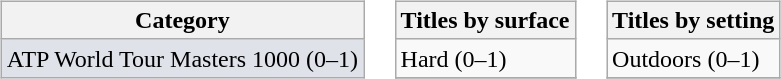<table>
<tr>
<td valign=top><br><table class=wikitable>
<tr>
<th>Category</th>
</tr>
<tr bgcolor=#dfe2e9>
<td>ATP World Tour Masters 1000 (0–1)</td>
</tr>
</table>
</td>
<td valign=top><br><table class=wikitable>
<tr>
<th>Titles by surface</th>
</tr>
<tr>
<td>Hard (0–1)</td>
</tr>
<tr>
</tr>
</table>
</td>
<td valign=top><br><table class=wikitable>
<tr>
<th>Titles by setting</th>
</tr>
<tr>
<td>Outdoors (0–1)</td>
</tr>
<tr>
</tr>
</table>
</td>
</tr>
</table>
